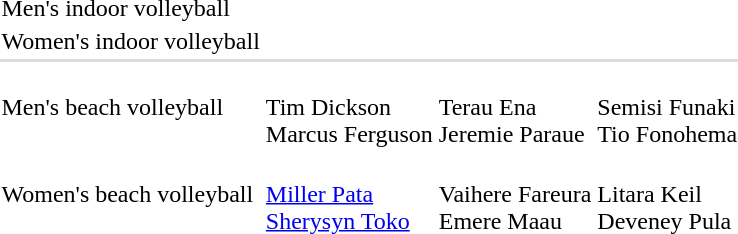<table>
<tr>
<td>Men's indoor volleyball <br></td>
<td></td>
<td></td>
<td></td>
</tr>
<tr>
<td>Women's indoor volleyball <br></td>
<td></td>
<td></td>
<td></td>
</tr>
<tr bgcolor=#ddd>
<td colspan=100%></td>
</tr>
<tr>
<td>Men's beach volleyball<br></td>
<td><br>Tim Dickson<br>Marcus Ferguson</td>
<td><br>Terau Ena<br>Jeremie Paraue</td>
<td><br>Semisi Funaki<br>Tio Fonohema</td>
</tr>
<tr>
<td>Women's beach volleyball<br></td>
<td><br><a href='#'>Miller Pata</a><br><a href='#'>Sherysyn Toko</a></td>
<td><br>Vaihere Fareura<br>Emere Maau</td>
<td><br>Litara Keil<br>Deveney Pula</td>
</tr>
</table>
